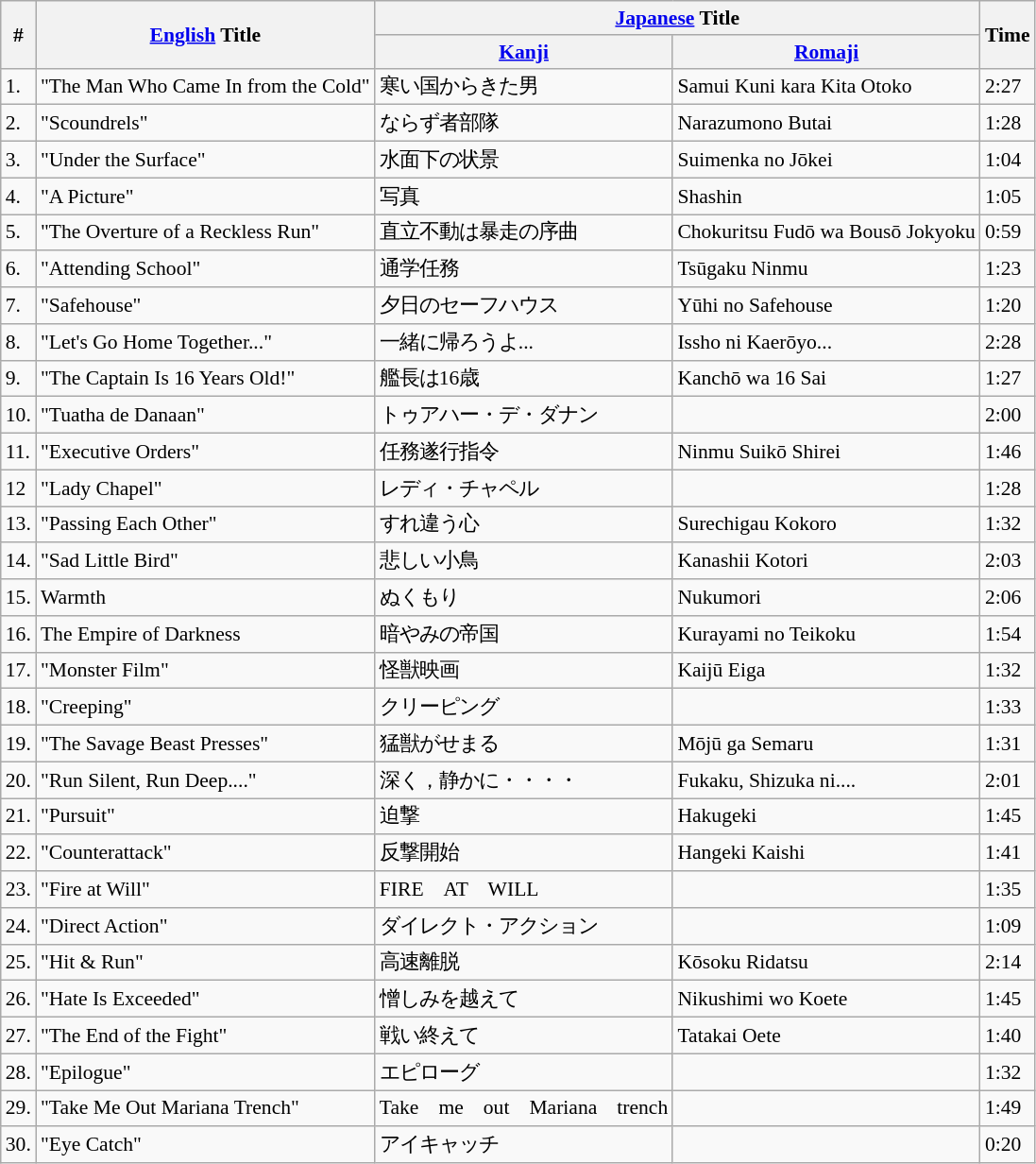<table class="wikitable" style="font-size:0.9em">
<tr>
<th rowspan="2">#</th>
<th rowspan="2"><a href='#'>English</a> Title</th>
<th colspan="2"><a href='#'>Japanese</a> Title</th>
<th rowspan="2">Time</th>
</tr>
<tr>
<th><a href='#'>Kanji</a></th>
<th><a href='#'>Romaji</a></th>
</tr>
<tr>
<td>1.</td>
<td>"The Man Who Came In from the Cold"</td>
<td>寒い国からきた男</td>
<td>Samui Kuni kara Kita Otoko</td>
<td>2:27</td>
</tr>
<tr>
<td>2.</td>
<td>"Scoundrels"</td>
<td>ならず者部隊</td>
<td>Narazumono Butai</td>
<td>1:28</td>
</tr>
<tr>
<td>3.</td>
<td>"Under the Surface"</td>
<td>水面下の状景</td>
<td>Suimenka no Jōkei</td>
<td>1:04</td>
</tr>
<tr>
<td>4.</td>
<td>"A Picture"</td>
<td>写真</td>
<td>Shashin</td>
<td>1:05</td>
</tr>
<tr>
<td>5.</td>
<td>"The Overture of a Reckless Run"</td>
<td>直立不動は暴走の序曲</td>
<td>Chokuritsu Fudō wa Bousō Jokyoku</td>
<td>0:59</td>
</tr>
<tr>
<td>6.</td>
<td>"Attending School"</td>
<td>通学任務</td>
<td>Tsūgaku Ninmu</td>
<td>1:23</td>
</tr>
<tr>
<td>7.</td>
<td>"Safehouse"</td>
<td>夕日のセーフハウス</td>
<td>Yūhi no Safehouse</td>
<td>1:20</td>
</tr>
<tr>
<td>8.</td>
<td>"Let's Go Home Together..."</td>
<td>一緒に帰ろうよ...</td>
<td>Issho ni Kaerōyo...</td>
<td>2:28</td>
</tr>
<tr>
<td>9.</td>
<td>"The Captain Is 16 Years Old!"</td>
<td>艦長は16歳</td>
<td>Kanchō wa 16 Sai</td>
<td>1:27</td>
</tr>
<tr>
<td>10.</td>
<td>"Tuatha de Danaan"</td>
<td>トゥアハー・デ・ダナン</td>
<td></td>
<td>2:00</td>
</tr>
<tr>
<td>11.</td>
<td>"Executive Orders"</td>
<td>任務遂行指令</td>
<td>Ninmu Suikō Shirei</td>
<td>1:46</td>
</tr>
<tr>
<td>12</td>
<td>"Lady Chapel"</td>
<td>レディ・チャペル</td>
<td></td>
<td>1:28</td>
</tr>
<tr>
<td>13.</td>
<td>"Passing Each Other"</td>
<td>すれ違う心</td>
<td>Surechigau Kokoro</td>
<td>1:32</td>
</tr>
<tr>
<td>14.</td>
<td>"Sad Little Bird"</td>
<td>悲しい小鳥</td>
<td>Kanashii Kotori</td>
<td>2:03</td>
</tr>
<tr>
<td>15.</td>
<td>Warmth</td>
<td>ぬくもり</td>
<td>Nukumori</td>
<td>2:06</td>
</tr>
<tr>
<td>16.</td>
<td>The Empire of Darkness</td>
<td>暗やみの帝国</td>
<td>Kurayami no Teikoku</td>
<td>1:54</td>
</tr>
<tr>
<td>17.</td>
<td>"Monster Film"</td>
<td>怪獣映画</td>
<td>Kaijū Eiga</td>
<td>1:32</td>
</tr>
<tr>
<td>18.</td>
<td>"Creeping"</td>
<td>クリーピング</td>
<td></td>
<td>1:33</td>
</tr>
<tr>
<td>19.</td>
<td>"The Savage Beast Presses"</td>
<td>猛獣がせまる</td>
<td>Mōjū ga Semaru</td>
<td>1:31</td>
</tr>
<tr>
<td>20.</td>
<td>"Run Silent, Run Deep...."</td>
<td>深く，静かに・・・・</td>
<td>Fukaku, Shizuka ni....</td>
<td>2:01</td>
</tr>
<tr>
<td>21.</td>
<td>"Pursuit"</td>
<td>迫撃</td>
<td>Hakugeki</td>
<td>1:45</td>
</tr>
<tr>
<td>22.</td>
<td>"Counterattack"</td>
<td>反撃開始</td>
<td>Hangeki Kaishi</td>
<td>1:41</td>
</tr>
<tr>
<td>23.</td>
<td>"Fire at Will"</td>
<td>FIRE　AT　WILL</td>
<td></td>
<td>1:35</td>
</tr>
<tr>
<td>24.</td>
<td>"Direct Action"</td>
<td>ダイレクト・アクション</td>
<td></td>
<td>1:09</td>
</tr>
<tr>
<td>25.</td>
<td>"Hit & Run"</td>
<td>高速離脱</td>
<td>Kōsoku Ridatsu</td>
<td>2:14</td>
</tr>
<tr>
<td>26.</td>
<td>"Hate Is Exceeded"</td>
<td>憎しみを越えて</td>
<td>Nikushimi wo Koete</td>
<td>1:45</td>
</tr>
<tr>
<td>27.</td>
<td>"The End of the Fight"</td>
<td>戦い終えて</td>
<td>Tatakai Oete</td>
<td>1:40</td>
</tr>
<tr>
<td>28.</td>
<td>"Epilogue"</td>
<td>エピローグ</td>
<td></td>
<td>1:32</td>
</tr>
<tr>
<td>29.</td>
<td>"Take Me Out Mariana Trench"</td>
<td>Take　me　out　Mariana　trench</td>
<td></td>
<td>1:49</td>
</tr>
<tr>
<td>30.</td>
<td>"Eye Catch"</td>
<td>アイキャッチ</td>
<td></td>
<td>0:20</td>
</tr>
</table>
